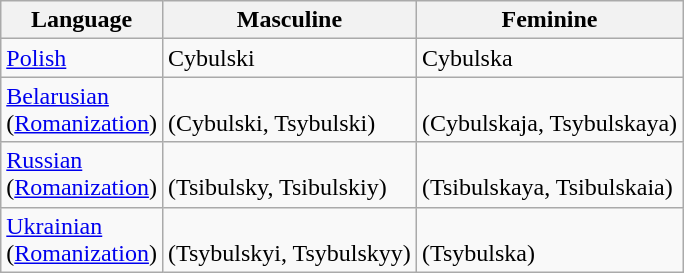<table class="wikitable">
<tr>
<th>Language</th>
<th>Masculine</th>
<th>Feminine</th>
</tr>
<tr>
<td><a href='#'>Polish</a></td>
<td>Cybulski</td>
<td>Cybulska</td>
</tr>
<tr>
<td><a href='#'>Belarusian</a> <br>(<a href='#'>Romanization</a>)</td>
<td><br>(Cybulski, Tsybulski)</td>
<td><br> (Cybulskaja, Tsybulskaya)</td>
</tr>
<tr>
<td><a href='#'>Russian</a> <br>(<a href='#'>Romanization</a>)</td>
<td><br> (Tsibulsky, Tsibulskiy)</td>
<td><br> (Tsibulskaya, Tsibulskaia)</td>
</tr>
<tr>
<td><a href='#'>Ukrainian</a> <br>(<a href='#'>Romanization</a>)</td>
<td><br> (Tsybulskyi, Tsybulskyy)</td>
<td><br> (Tsybulska)</td>
</tr>
</table>
